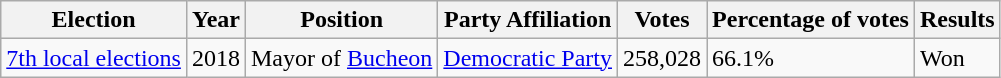<table class="wikitable">
<tr>
<th>Election</th>
<th>Year</th>
<th>Position</th>
<th>Party Affiliation</th>
<th>Votes</th>
<th>Percentage of votes</th>
<th>Results</th>
</tr>
<tr>
<td><a href='#'>7th local elections</a></td>
<td>2018</td>
<td>Mayor of <a href='#'>Bucheon</a></td>
<td><a href='#'>Democratic Party</a></td>
<td>258,028</td>
<td>66.1%</td>
<td>Won</td>
</tr>
</table>
